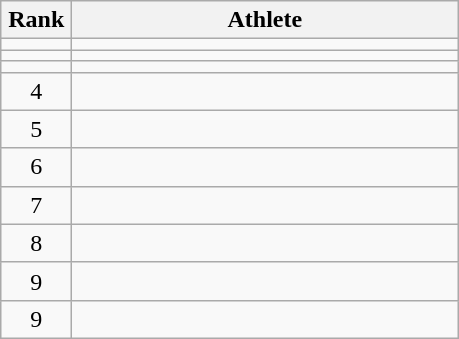<table class="wikitable" style="text-align: center;">
<tr>
<th width=40>Rank</th>
<th width=250>Athlete</th>
</tr>
<tr>
<td></td>
<td align="left"></td>
</tr>
<tr>
<td></td>
<td align="left"></td>
</tr>
<tr>
<td></td>
<td align="left"></td>
</tr>
<tr>
<td>4</td>
<td align="left"></td>
</tr>
<tr>
<td>5</td>
<td align="left"></td>
</tr>
<tr>
<td>6</td>
<td align="left"></td>
</tr>
<tr>
<td>7</td>
<td align="left"></td>
</tr>
<tr>
<td>8</td>
<td align="left"></td>
</tr>
<tr>
<td>9</td>
<td align="left"></td>
</tr>
<tr>
<td>9</td>
<td align="left"></td>
</tr>
</table>
